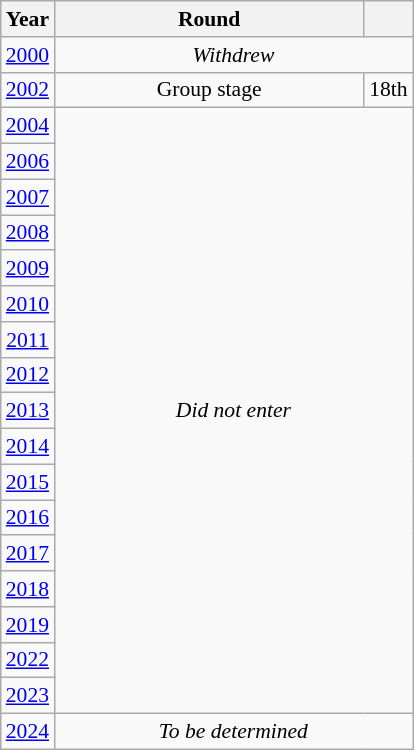<table class="wikitable" style="text-align: center; font-size:90%">
<tr>
<th>Year</th>
<th style="width:200px">Round</th>
<th></th>
</tr>
<tr>
<td><a href='#'>2000</a></td>
<td colspan="2"><em>Withdrew</em></td>
</tr>
<tr>
<td><a href='#'>2002</a></td>
<td>Group stage</td>
<td>18th</td>
</tr>
<tr>
<td><a href='#'>2004</a></td>
<td colspan="2" rowspan="17"><em>Did not enter</em></td>
</tr>
<tr>
<td><a href='#'>2006</a></td>
</tr>
<tr>
<td><a href='#'>2007</a></td>
</tr>
<tr>
<td><a href='#'>2008</a></td>
</tr>
<tr>
<td><a href='#'>2009</a></td>
</tr>
<tr>
<td><a href='#'>2010</a></td>
</tr>
<tr>
<td><a href='#'>2011</a></td>
</tr>
<tr>
<td><a href='#'>2012</a></td>
</tr>
<tr>
<td><a href='#'>2013</a></td>
</tr>
<tr>
<td><a href='#'>2014</a></td>
</tr>
<tr>
<td><a href='#'>2015</a></td>
</tr>
<tr>
<td><a href='#'>2016</a></td>
</tr>
<tr>
<td><a href='#'>2017</a></td>
</tr>
<tr>
<td><a href='#'>2018</a></td>
</tr>
<tr>
<td><a href='#'>2019</a></td>
</tr>
<tr>
<td><a href='#'>2022</a></td>
</tr>
<tr>
<td><a href='#'>2023</a></td>
</tr>
<tr>
<td><a href='#'>2024</a></td>
<td colspan="2"><em>To be determined</em></td>
</tr>
</table>
